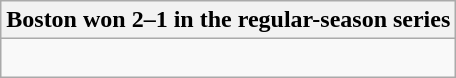<table class="wikitable collapsible collapsed">
<tr>
<th>Boston won 2–1 in the regular-season series</th>
</tr>
<tr>
<td><br>

</td>
</tr>
</table>
